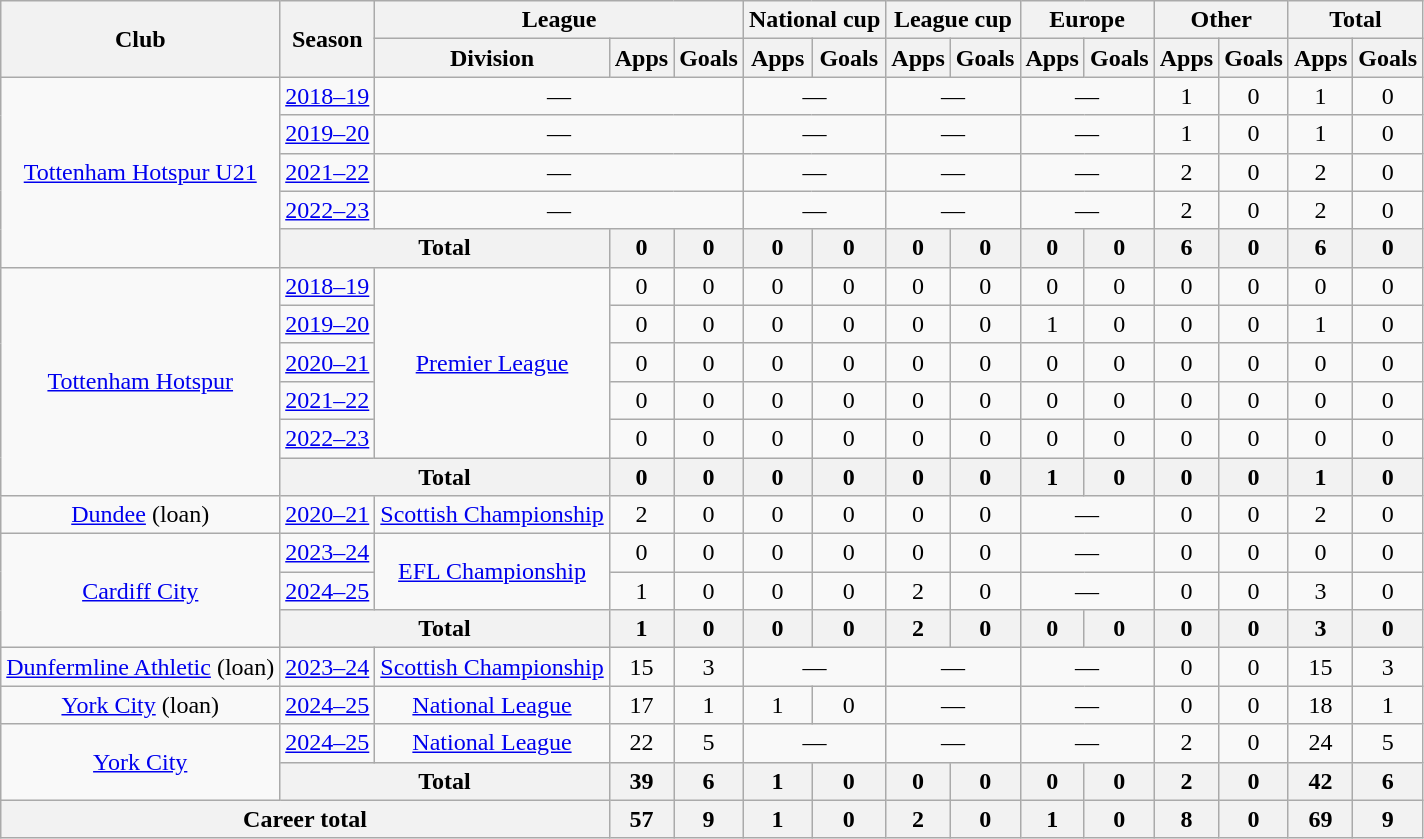<table class=wikitable style=text-align:center>
<tr>
<th rowspan=2>Club</th>
<th rowspan=2>Season</th>
<th colspan=3>League</th>
<th colspan=2>National cup</th>
<th colspan=2>League cup</th>
<th colspan=2>Europe</th>
<th colspan=2>Other</th>
<th colspan=2>Total</th>
</tr>
<tr>
<th>Division</th>
<th>Apps</th>
<th>Goals</th>
<th>Apps</th>
<th>Goals</th>
<th>Apps</th>
<th>Goals</th>
<th>Apps</th>
<th>Goals</th>
<th>Apps</th>
<th>Goals</th>
<th>Apps</th>
<th>Goals</th>
</tr>
<tr>
<td rowspan="5"><a href='#'>Tottenham Hotspur U21</a></td>
<td><a href='#'>2018–19</a></td>
<td colspan=3>—</td>
<td colspan=2>—</td>
<td colspan=2>—</td>
<td colspan=2>—</td>
<td>1</td>
<td>0</td>
<td>1</td>
<td>0</td>
</tr>
<tr>
<td><a href='#'>2019–20</a></td>
<td colspan=3>—</td>
<td colspan=2>—</td>
<td colspan=2>—</td>
<td colspan=2>—</td>
<td>1</td>
<td>0</td>
<td>1</td>
<td>0</td>
</tr>
<tr>
<td><a href='#'>2021–22</a></td>
<td colspan=3>—</td>
<td colspan=2>—</td>
<td colspan=2>—</td>
<td colspan=2>—</td>
<td>2</td>
<td>0</td>
<td>2</td>
<td>0</td>
</tr>
<tr>
<td><a href='#'>2022–23</a></td>
<td colspan=3>—</td>
<td colspan=2>—</td>
<td colspan=2>—</td>
<td colspan=2>—</td>
<td>2</td>
<td>0</td>
<td>2</td>
<td>0</td>
</tr>
<tr>
<th colspan="2">Total</th>
<th>0</th>
<th>0</th>
<th>0</th>
<th>0</th>
<th>0</th>
<th>0</th>
<th>0</th>
<th>0</th>
<th>6</th>
<th>0</th>
<th>6</th>
<th>0</th>
</tr>
<tr>
<td rowspan="6"><a href='#'>Tottenham Hotspur</a></td>
<td><a href='#'>2018–19</a></td>
<td rowspan="5"><a href='#'>Premier League</a></td>
<td>0</td>
<td>0</td>
<td>0</td>
<td>0</td>
<td>0</td>
<td>0</td>
<td>0</td>
<td>0</td>
<td>0</td>
<td>0</td>
<td>0</td>
<td>0</td>
</tr>
<tr>
<td><a href='#'>2019–20</a></td>
<td>0</td>
<td>0</td>
<td>0</td>
<td>0</td>
<td>0</td>
<td>0</td>
<td>1</td>
<td>0</td>
<td>0</td>
<td>0</td>
<td>1</td>
<td>0</td>
</tr>
<tr>
<td><a href='#'>2020–21</a></td>
<td>0</td>
<td>0</td>
<td>0</td>
<td>0</td>
<td>0</td>
<td>0</td>
<td>0</td>
<td>0</td>
<td>0</td>
<td>0</td>
<td>0</td>
<td>0</td>
</tr>
<tr>
<td><a href='#'>2021–22</a></td>
<td>0</td>
<td>0</td>
<td>0</td>
<td>0</td>
<td>0</td>
<td>0</td>
<td>0</td>
<td>0</td>
<td>0</td>
<td>0</td>
<td>0</td>
<td>0</td>
</tr>
<tr>
<td><a href='#'>2022–23</a></td>
<td>0</td>
<td>0</td>
<td>0</td>
<td>0</td>
<td>0</td>
<td>0</td>
<td>0</td>
<td>0</td>
<td>0</td>
<td>0</td>
<td>0</td>
<td>0</td>
</tr>
<tr>
<th colspan="2">Total</th>
<th>0</th>
<th>0</th>
<th>0</th>
<th>0</th>
<th>0</th>
<th>0</th>
<th>1</th>
<th>0</th>
<th>0</th>
<th>0</th>
<th>1</th>
<th>0</th>
</tr>
<tr>
<td><a href='#'>Dundee</a> (loan)</td>
<td><a href='#'>2020–21</a></td>
<td><a href='#'>Scottish Championship</a></td>
<td>2</td>
<td>0</td>
<td>0</td>
<td>0</td>
<td>0</td>
<td>0</td>
<td colspan="2">—</td>
<td>0</td>
<td>0</td>
<td>2</td>
<td>0</td>
</tr>
<tr>
<td rowspan="3"><a href='#'>Cardiff City</a></td>
<td><a href='#'>2023–24</a></td>
<td rowspan="2"><a href='#'>EFL Championship</a></td>
<td>0</td>
<td>0</td>
<td>0</td>
<td>0</td>
<td>0</td>
<td>0</td>
<td colspan="2">—</td>
<td>0</td>
<td>0</td>
<td>0</td>
<td>0</td>
</tr>
<tr>
<td><a href='#'>2024–25</a></td>
<td>1</td>
<td>0</td>
<td>0</td>
<td>0</td>
<td>2</td>
<td>0</td>
<td colspan="2">—</td>
<td>0</td>
<td>0</td>
<td>3</td>
<td>0</td>
</tr>
<tr>
<th colspan="2">Total</th>
<th>1</th>
<th>0</th>
<th>0</th>
<th>0</th>
<th>2</th>
<th>0</th>
<th>0</th>
<th>0</th>
<th>0</th>
<th>0</th>
<th>3</th>
<th>0</th>
</tr>
<tr>
<td><a href='#'>Dunfermline Athletic</a> (loan)</td>
<td><a href='#'>2023–24</a></td>
<td><a href='#'>Scottish Championship</a></td>
<td>15</td>
<td>3</td>
<td colspan="2">—</td>
<td colspan="2">—</td>
<td colspan="2">—</td>
<td>0</td>
<td>0</td>
<td>15</td>
<td>3</td>
</tr>
<tr>
<td><a href='#'>York City</a> (loan)</td>
<td><a href='#'>2024–25</a></td>
<td><a href='#'>National League</a></td>
<td>17</td>
<td>1</td>
<td>1</td>
<td>0</td>
<td colspan="2">—</td>
<td colspan="2">—</td>
<td>0</td>
<td>0</td>
<td>18</td>
<td>1</td>
</tr>
<tr>
<td rowspan="2"><a href='#'>York City</a></td>
<td><a href='#'>2024–25</a></td>
<td><a href='#'>National League</a></td>
<td>22</td>
<td>5</td>
<td colspan="2">—</td>
<td colspan="2">—</td>
<td colspan="2">—</td>
<td>2</td>
<td>0</td>
<td>24</td>
<td>5</td>
</tr>
<tr>
<th colspan="2">Total</th>
<th>39</th>
<th>6</th>
<th>1</th>
<th>0</th>
<th>0</th>
<th>0</th>
<th>0</th>
<th>0</th>
<th>2</th>
<th>0</th>
<th>42</th>
<th>6</th>
</tr>
<tr>
<th colspan="3">Career total</th>
<th>57</th>
<th>9</th>
<th>1</th>
<th>0</th>
<th>2</th>
<th>0</th>
<th>1</th>
<th>0</th>
<th>8</th>
<th>0</th>
<th>69</th>
<th>9</th>
</tr>
</table>
